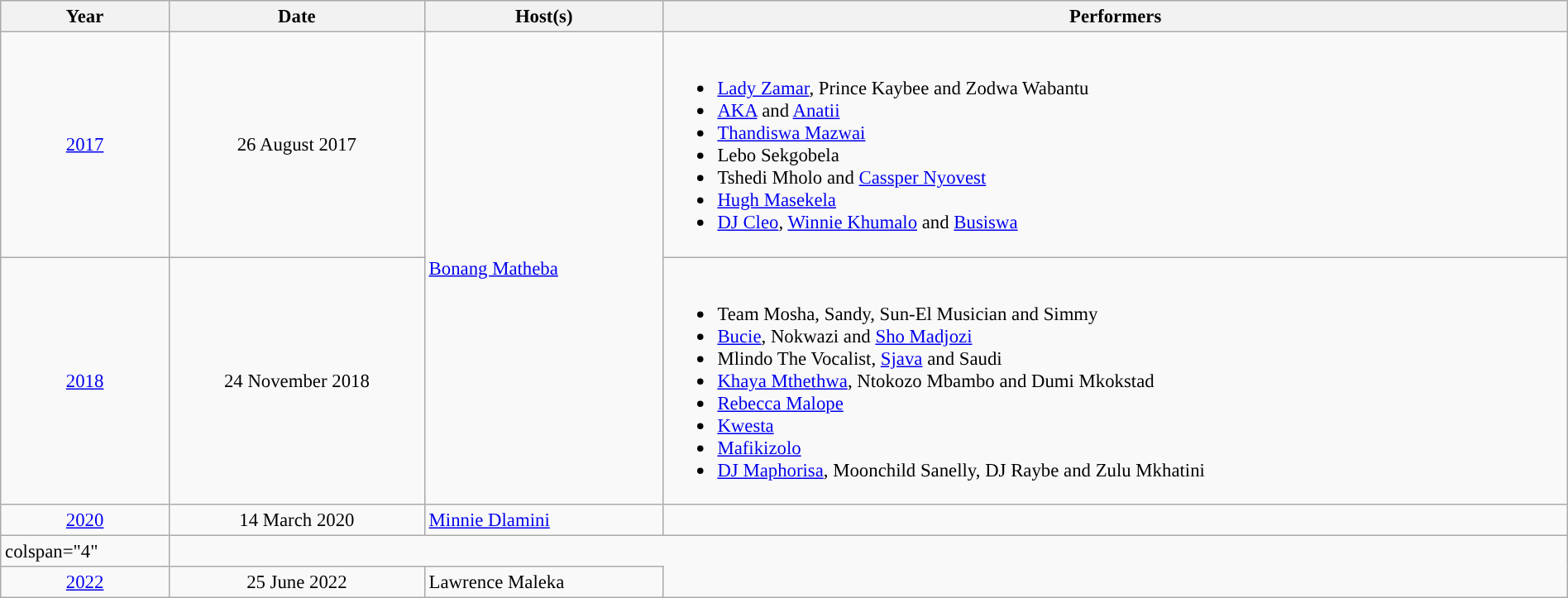<table class="wikitable" style="font-size:95%; width:100%">
<tr>
<th>Year</th>
<th>Date</th>
<th>Host(s)</th>
<th>Performers</th>
</tr>
<tr>
<td style="text-align:center;"><a href='#'>2017</a></td>
<td style="text-align:center;">26 August 2017</td>
<td rowspan="2"><a href='#'>Bonang Matheba</a></td>
<td><br><ul><li><a href='#'>Lady Zamar</a>, Prince Kaybee and Zodwa Wabantu</li><li><a href='#'>AKA</a> and <a href='#'>Anatii</a></li><li><a href='#'>Thandiswa Mazwai</a></li><li>Lebo Sekgobela</li><li>Tshedi Mholo and <a href='#'>Cassper Nyovest</a></li><li><a href='#'>Hugh Masekela</a></li><li><a href='#'>DJ Cleo</a>, <a href='#'>Winnie Khumalo</a> and <a href='#'>Busiswa</a></li></ul></td>
</tr>
<tr>
<td style="text-align:center;"><a href='#'>2018</a></td>
<td style="text-align:center;">24 November 2018</td>
<td><br><ul><li>Team Mosha, Sandy, Sun-El Musician and Simmy</li><li><a href='#'>Bucie</a>, Nokwazi and <a href='#'>Sho Madjozi</a></li><li>Mlindo The Vocalist, <a href='#'>Sjava</a> and Saudi</li><li><a href='#'>Khaya Mthethwa</a>, Ntokozo Mbambo and Dumi Mkokstad</li><li><a href='#'>Rebecca Malope</a></li><li><a href='#'>Kwesta</a></li><li><a href='#'>Mafikizolo</a></li><li><a href='#'>DJ Maphorisa</a>, Moonchild Sanelly, DJ Raybe and Zulu Mkhatini</li></ul></td>
</tr>
<tr>
<td style="text-align:center;"><a href='#'>2020</a></td>
<td style="text-align:center;">14 March 2020</td>
<td><a href='#'>Minnie Dlamini</a></td>
<td></td>
</tr>
<tr>
<td>colspan="4" </td>
</tr>
<tr>
<td style="text-align:center;"><a href='#'>2022</a></td>
<td style="text-align:center;">25 June 2022</td>
<td>Lawrence Maleka</td>
</tr>
</table>
